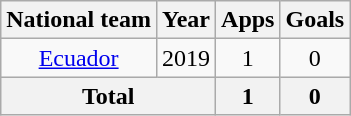<table class="wikitable" style="text-align:center">
<tr>
<th>National team</th>
<th>Year</th>
<th>Apps</th>
<th>Goals</th>
</tr>
<tr>
<td rowspan="1"><a href='#'>Ecuador</a></td>
<td>2019</td>
<td>1</td>
<td>0</td>
</tr>
<tr>
<th colspan="2">Total</th>
<th>1</th>
<th>0</th>
</tr>
</table>
